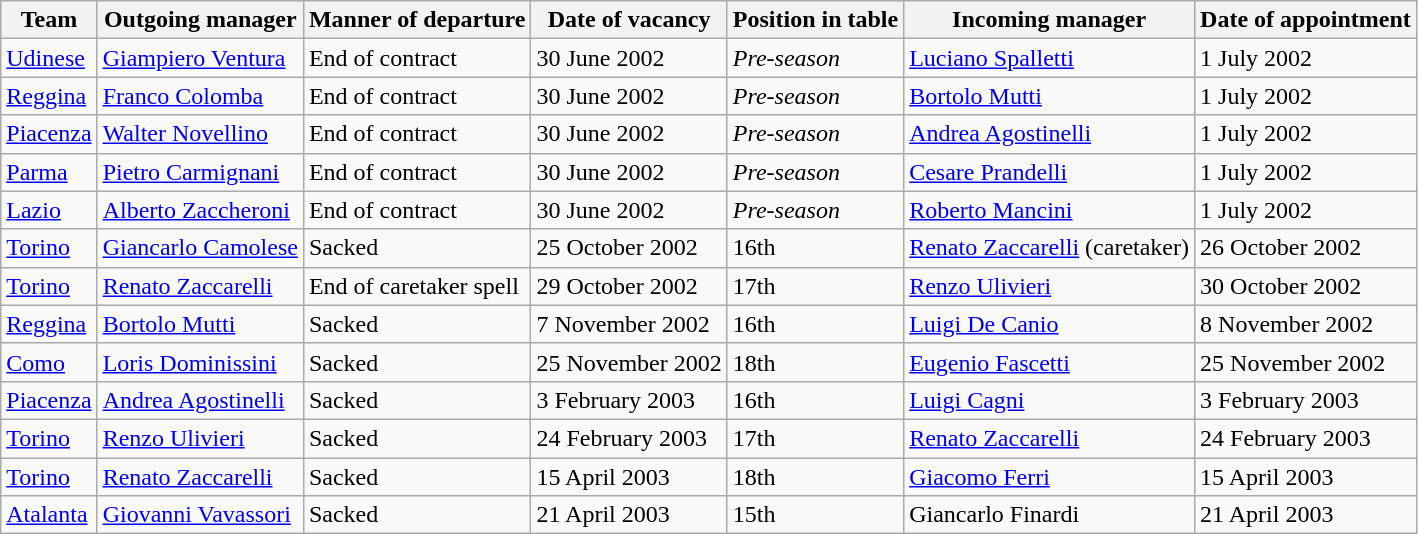<table class="wikitable">
<tr>
<th>Team</th>
<th>Outgoing manager</th>
<th>Manner of departure</th>
<th>Date of vacancy</th>
<th>Position in table</th>
<th>Incoming manager</th>
<th>Date of appointment</th>
</tr>
<tr>
<td><a href='#'>Udinese</a></td>
<td> <a href='#'>Giampiero Ventura</a></td>
<td>End of contract</td>
<td>30 June 2002</td>
<td><em>Pre-season</em></td>
<td> <a href='#'>Luciano Spalletti</a></td>
<td>1 July 2002</td>
</tr>
<tr>
<td><a href='#'>Reggina</a></td>
<td> <a href='#'>Franco Colomba</a></td>
<td>End of contract</td>
<td>30 June 2002</td>
<td><em>Pre-season</em></td>
<td> <a href='#'>Bortolo Mutti</a></td>
<td>1 July 2002</td>
</tr>
<tr>
<td><a href='#'>Piacenza</a></td>
<td> <a href='#'>Walter Novellino</a></td>
<td>End of contract</td>
<td>30 June 2002</td>
<td><em>Pre-season</em></td>
<td> <a href='#'>Andrea Agostinelli</a></td>
<td>1 July 2002</td>
</tr>
<tr>
<td><a href='#'>Parma</a></td>
<td> <a href='#'>Pietro Carmignani</a></td>
<td>End of contract</td>
<td>30 June 2002</td>
<td><em>Pre-season</em></td>
<td> <a href='#'>Cesare Prandelli</a></td>
<td>1 July 2002</td>
</tr>
<tr>
<td><a href='#'>Lazio</a></td>
<td> <a href='#'>Alberto Zaccheroni</a></td>
<td>End of contract</td>
<td>30 June 2002</td>
<td><em>Pre-season</em></td>
<td> <a href='#'>Roberto Mancini</a></td>
<td>1 July 2002</td>
</tr>
<tr>
<td><a href='#'>Torino</a></td>
<td> <a href='#'>Giancarlo Camolese</a></td>
<td>Sacked</td>
<td>25 October 2002</td>
<td>16th</td>
<td> <a href='#'>Renato Zaccarelli</a> (caretaker)</td>
<td>26 October 2002</td>
</tr>
<tr>
<td><a href='#'>Torino</a></td>
<td> <a href='#'>Renato Zaccarelli</a></td>
<td>End of caretaker spell</td>
<td>29 October 2002</td>
<td>17th</td>
<td> <a href='#'>Renzo Ulivieri</a></td>
<td>30 October 2002</td>
</tr>
<tr>
<td><a href='#'>Reggina</a></td>
<td> <a href='#'>Bortolo Mutti</a></td>
<td>Sacked</td>
<td>7 November 2002</td>
<td>16th</td>
<td> <a href='#'>Luigi De Canio</a></td>
<td>8 November 2002</td>
</tr>
<tr>
<td><a href='#'>Como</a></td>
<td> <a href='#'>Loris Dominissini</a></td>
<td>Sacked</td>
<td>25 November 2002</td>
<td>18th</td>
<td> <a href='#'>Eugenio Fascetti</a></td>
<td>25 November 2002</td>
</tr>
<tr>
<td><a href='#'>Piacenza</a></td>
<td> <a href='#'>Andrea Agostinelli</a></td>
<td>Sacked</td>
<td>3 February 2003</td>
<td>16th</td>
<td> <a href='#'>Luigi Cagni</a></td>
<td>3 February 2003</td>
</tr>
<tr>
<td><a href='#'>Torino</a></td>
<td> <a href='#'>Renzo Ulivieri</a></td>
<td>Sacked</td>
<td>24 February 2003</td>
<td>17th</td>
<td> <a href='#'>Renato Zaccarelli</a></td>
<td>24 February 2003</td>
</tr>
<tr>
<td><a href='#'>Torino</a></td>
<td> <a href='#'>Renato Zaccarelli</a></td>
<td>Sacked</td>
<td>15 April 2003</td>
<td>18th</td>
<td> <a href='#'>Giacomo Ferri</a></td>
<td>15 April 2003</td>
</tr>
<tr>
<td><a href='#'>Atalanta</a></td>
<td> <a href='#'>Giovanni Vavassori</a></td>
<td>Sacked</td>
<td>21 April 2003</td>
<td>15th</td>
<td> Giancarlo Finardi</td>
<td>21 April 2003</td>
</tr>
</table>
